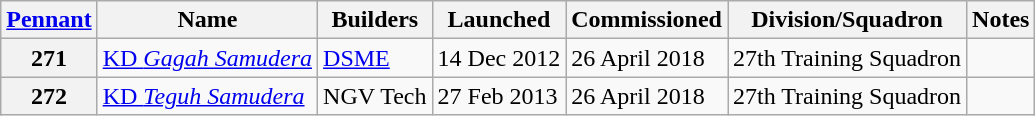<table class="wikitable plainrowheaders">
<tr>
<th scope="col"><a href='#'>Pennant</a></th>
<th scope="col">Name</th>
<th scope="col">Builders</th>
<th scope="col">Launched</th>
<th scope="col">Commissioned</th>
<th scope="col">Division/Squadron</th>
<th scope="col">Notes</th>
</tr>
<tr>
<th scope="row">271</th>
<td><a href='#'>KD <em>Gagah Samudera</em></a></td>
<td><a href='#'>DSME</a></td>
<td>14 Dec 2012</td>
<td>26 April 2018</td>
<td>27th Training Squadron</td>
<td></td>
</tr>
<tr>
<th scope="row">272</th>
<td><a href='#'>KD <em>Teguh Samudera</em></a></td>
<td>NGV Tech</td>
<td>27 Feb 2013</td>
<td>26 April 2018</td>
<td>27th Training Squadron</td>
<td></td>
</tr>
</table>
